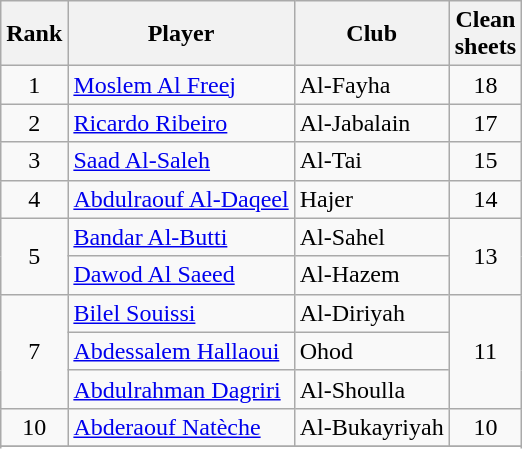<table class="wikitable" style="text-align:center">
<tr>
<th>Rank</th>
<th>Player</th>
<th>Club</th>
<th>Clean<br>sheets</th>
</tr>
<tr>
<td>1</td>
<td align="left"> <a href='#'>Moslem Al Freej</a></td>
<td align="left">Al-Fayha</td>
<td>18</td>
</tr>
<tr>
<td>2</td>
<td align="left"> <a href='#'>Ricardo Ribeiro</a></td>
<td align="left">Al-Jabalain</td>
<td>17</td>
</tr>
<tr>
<td>3</td>
<td align="left"> <a href='#'>Saad Al-Saleh</a></td>
<td align="left">Al-Tai</td>
<td>15</td>
</tr>
<tr>
<td>4</td>
<td align="left"> <a href='#'>Abdulraouf Al-Daqeel</a></td>
<td align="left">Hajer</td>
<td>14</td>
</tr>
<tr>
<td rowspan=2>5</td>
<td align="left"> <a href='#'>Bandar Al-Butti</a></td>
<td align="left">Al-Sahel</td>
<td rowspan=2>13</td>
</tr>
<tr>
<td align="left"> <a href='#'>Dawod Al Saeed</a></td>
<td align="left">Al-Hazem</td>
</tr>
<tr>
<td rowspan=3>7</td>
<td align="left"> <a href='#'>Bilel Souissi</a></td>
<td align="left">Al-Diriyah</td>
<td rowspan=3>11</td>
</tr>
<tr>
<td align="left"> <a href='#'>Abdessalem Hallaoui</a></td>
<td align="left">Ohod</td>
</tr>
<tr>
<td align="left"> <a href='#'>Abdulrahman Dagriri</a></td>
<td align="left">Al-Shoulla</td>
</tr>
<tr>
<td>10</td>
<td align="left"> <a href='#'>Abderaouf Natèche</a></td>
<td align="left">Al-Bukayriyah</td>
<td>10</td>
</tr>
<tr>
</tr>
<tr>
</tr>
</table>
